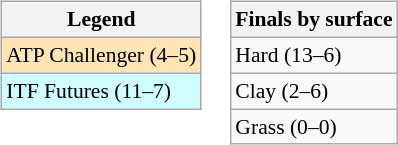<table>
<tr valign=top>
<td><br><table class=wikitable style=font-size:90%>
<tr>
<th>Legend</th>
</tr>
<tr bgcolor=moccasin>
<td>ATP Challenger (4–5)</td>
</tr>
<tr bgcolor=cffcff>
<td>ITF Futures (11–7)</td>
</tr>
</table>
</td>
<td><br><table class=wikitable style=font-size:90%>
<tr>
<th>Finals by surface</th>
</tr>
<tr>
<td>Hard (13–6)</td>
</tr>
<tr>
<td>Clay (2–6)</td>
</tr>
<tr>
<td>Grass (0–0)</td>
</tr>
</table>
</td>
</tr>
</table>
